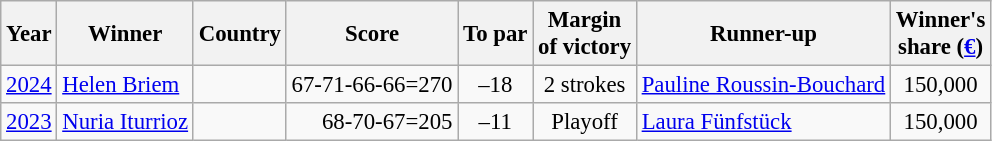<table class=wikitable style="font-size:95%">
<tr>
<th>Year</th>
<th>Winner</th>
<th>Country</th>
<th>Score</th>
<th>To par</th>
<th>Margin<br>of victory</th>
<th>Runner-up</th>
<th>Winner's<br>share (<a href='#'>€</a>)</th>
</tr>
<tr>
<td align=center><a href='#'>2024</a></td>
<td><a href='#'>Helen Briem</a></td>
<td></td>
<td align=right>67-71-66-66=270</td>
<td align=center>–18</td>
<td align=center>2 strokes</td>
<td> <a href='#'>Pauline Roussin-Bouchard</a></td>
<td align=center>150,000</td>
</tr>
<tr>
<td align=center><a href='#'>2023</a></td>
<td><a href='#'>Nuria Iturrioz</a></td>
<td></td>
<td align=right>68-70-67=205</td>
<td align=center>–11</td>
<td align=center>Playoff</td>
<td> <a href='#'>Laura Fünfstück</a></td>
<td align=center>150,000</td>
</tr>
</table>
